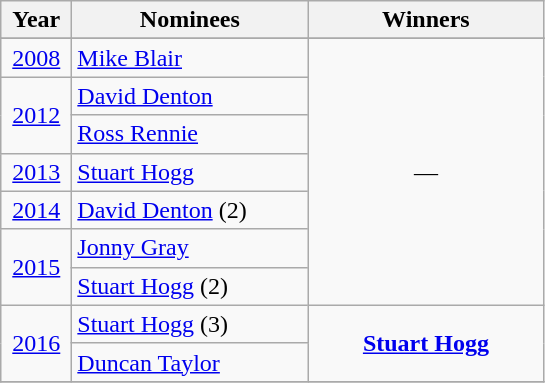<table class="wikitable">
<tr>
<th width=40>Year</th>
<th width=150>Nominees</th>
<th width=150>Winners</th>
</tr>
<tr>
</tr>
<tr>
<td align=center><a href='#'>2008</a></td>
<td><a href='#'>Mike Blair</a></td>
<td align=center rowspan=7>—</td>
</tr>
<tr>
<td align=center rowspan=2><a href='#'>2012</a></td>
<td><a href='#'>David Denton</a></td>
</tr>
<tr>
<td><a href='#'>Ross Rennie</a></td>
</tr>
<tr>
<td align=center><a href='#'>2013</a></td>
<td><a href='#'>Stuart Hogg</a></td>
</tr>
<tr>
<td align=center><a href='#'>2014</a></td>
<td><a href='#'>David Denton</a> (2)</td>
</tr>
<tr>
<td align=center rowspan=2><a href='#'>2015</a></td>
<td><a href='#'>Jonny Gray</a></td>
</tr>
<tr>
<td><a href='#'>Stuart Hogg</a> (2)</td>
</tr>
<tr>
<td align=center rowspan=2><a href='#'>2016</a></td>
<td><a href='#'>Stuart Hogg</a> (3)</td>
<td align=center rowspan=2><strong><a href='#'>Stuart Hogg</a></strong></td>
</tr>
<tr>
<td><a href='#'>Duncan Taylor</a></td>
</tr>
<tr>
</tr>
</table>
